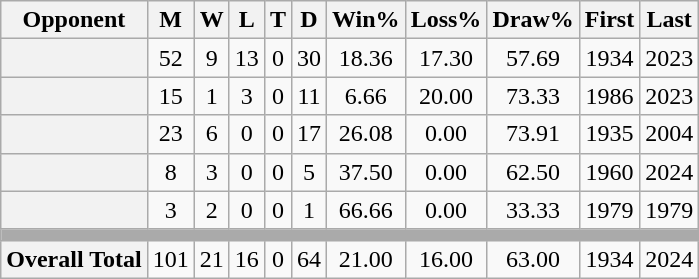<table class="wikitable plainrowheaders sortable" style="text-align:center">
<tr>
<th scope="col">Opponent</th>
<th scope="col">M</th>
<th scope="col">W</th>
<th scope="col">L</th>
<th scope="col">T</th>
<th scope="col">D</th>
<th scope="col">Win%</th>
<th scope="col">Loss%</th>
<th scope="col">Draw%</th>
<th scope="col">First</th>
<th scope="col">Last</th>
</tr>
<tr>
<th scope="row"></th>
<td>52</td>
<td>9</td>
<td>13</td>
<td>0</td>
<td>30</td>
<td>18.36</td>
<td>17.30</td>
<td>57.69</td>
<td>1934</td>
<td>2023</td>
</tr>
<tr>
<th scope="row"></th>
<td>15</td>
<td>1</td>
<td>3</td>
<td>0</td>
<td>11</td>
<td>6.66</td>
<td>20.00</td>
<td>73.33</td>
<td>1986</td>
<td>2023</td>
</tr>
<tr>
<th scope="row"></th>
<td>23</td>
<td>6</td>
<td>0</td>
<td>0</td>
<td>17</td>
<td>26.08</td>
<td>0.00</td>
<td>73.91</td>
<td>1935</td>
<td>2004</td>
</tr>
<tr>
<th scope="row"></th>
<td>8</td>
<td>3</td>
<td>0</td>
<td>0</td>
<td>5</td>
<td>37.50</td>
<td>0.00</td>
<td>62.50</td>
<td>1960</td>
<td>2024</td>
</tr>
<tr>
<th scope="row"></th>
<td>3</td>
<td>2</td>
<td>0</td>
<td>0</td>
<td>1</td>
<td>66.66</td>
<td>0.00</td>
<td>33.33</td>
<td>1979</td>
<td>1979</td>
</tr>
<tr>
<td style="background-color:#AAAAAA; line-height:3pt;" colspan=11></td>
</tr>
<tr>
<th>Overall Total</th>
<td>101</td>
<td>21</td>
<td>16</td>
<td>0</td>
<td>64</td>
<td>21.00</td>
<td>16.00</td>
<td>63.00</td>
<td>1934</td>
<td>2024</td>
</tr>
</table>
